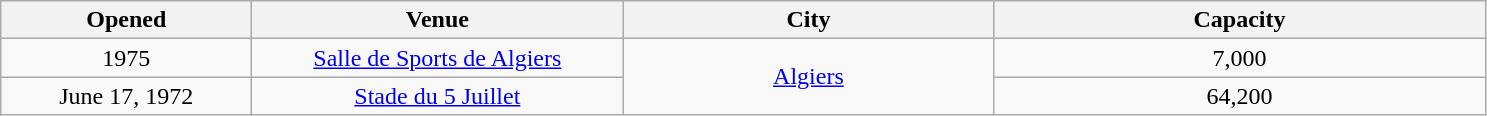<table class="sortable wikitable" style="text-align:center;">
<tr>
<th scope="col" style="width:10em;">Opened</th>
<th scope="col" style="width:15em;">Venue</th>
<th scope="col" style="width:15em;">City</th>
<th scope="col" style="width:20em;">Capacity</th>
</tr>
<tr>
<td>1975</td>
<td><a href='#'>Salle de Sports de Algiers</a></td>
<td rowspan="2"><a href='#'>Algiers</a></td>
<td>7,000</td>
</tr>
<tr>
<td>June 17, 1972</td>
<td><a href='#'>Stade du 5 Juillet</a></td>
<td>64,200</td>
</tr>
</table>
